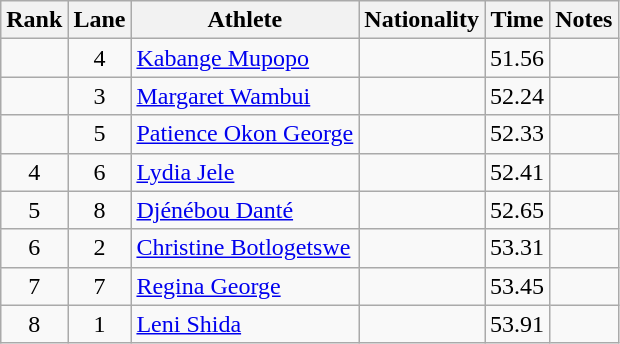<table class="wikitable sortable" style="text-align:center">
<tr>
<th>Rank</th>
<th>Lane</th>
<th>Athlete</th>
<th>Nationality</th>
<th>Time</th>
<th>Notes</th>
</tr>
<tr>
<td></td>
<td>4</td>
<td align="left"><a href='#'>Kabange Mupopo</a></td>
<td align=left></td>
<td>51.56</td>
<td></td>
</tr>
<tr>
<td></td>
<td>3</td>
<td align="left"><a href='#'>Margaret Wambui</a></td>
<td align=left></td>
<td>52.24</td>
<td></td>
</tr>
<tr>
<td></td>
<td>5</td>
<td align="left"><a href='#'>Patience Okon George</a></td>
<td align=left></td>
<td>52.33</td>
<td></td>
</tr>
<tr>
<td>4</td>
<td>6</td>
<td align="left"><a href='#'>Lydia Jele</a></td>
<td align=left></td>
<td>52.41</td>
<td></td>
</tr>
<tr>
<td>5</td>
<td>8</td>
<td align="left"><a href='#'>Djénébou Danté</a></td>
<td align=left></td>
<td>52.65</td>
<td></td>
</tr>
<tr>
<td>6</td>
<td>2</td>
<td align="left"><a href='#'>Christine Botlogetswe</a></td>
<td align=left></td>
<td>53.31</td>
<td></td>
</tr>
<tr>
<td>7</td>
<td>7</td>
<td align="left"><a href='#'>Regina George</a></td>
<td align=left></td>
<td>53.45</td>
<td></td>
</tr>
<tr>
<td>8</td>
<td>1</td>
<td align="left"><a href='#'>Leni Shida</a></td>
<td align=left></td>
<td>53.91</td>
<td></td>
</tr>
</table>
